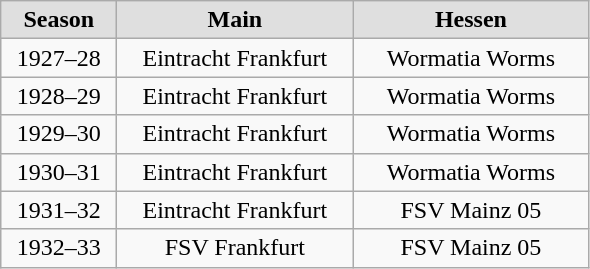<table class="wikitable">
<tr align="center" style="background:#dfdfdf">
<td width="70"><strong>Season</strong></td>
<td width="150"><strong>Main</strong></td>
<td width="150"><strong>Hessen</strong></td>
</tr>
<tr align="center">
<td>1927–28</td>
<td>Eintracht Frankfurt</td>
<td>Wormatia Worms</td>
</tr>
<tr align="center">
<td>1928–29</td>
<td>Eintracht Frankfurt</td>
<td>Wormatia Worms</td>
</tr>
<tr align="center">
<td>1929–30</td>
<td>Eintracht Frankfurt</td>
<td>Wormatia Worms</td>
</tr>
<tr align="center">
<td>1930–31</td>
<td>Eintracht Frankfurt</td>
<td>Wormatia Worms</td>
</tr>
<tr align="center">
<td>1931–32</td>
<td>Eintracht Frankfurt</td>
<td>FSV Mainz 05</td>
</tr>
<tr align="center">
<td>1932–33</td>
<td>FSV Frankfurt</td>
<td>FSV Mainz 05</td>
</tr>
</table>
